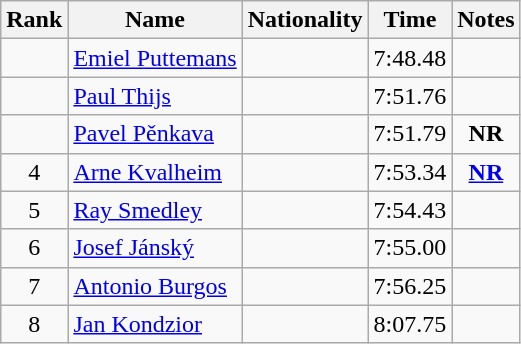<table class="wikitable sortable" style="text-align:center">
<tr>
<th>Rank</th>
<th>Name</th>
<th>Nationality</th>
<th>Time</th>
<th>Notes</th>
</tr>
<tr>
<td></td>
<td align="left"><a href='#'>Emiel Puttemans</a></td>
<td align=left></td>
<td>7:48.48</td>
<td></td>
</tr>
<tr>
<td></td>
<td align="left"><a href='#'>Paul Thijs</a></td>
<td align=left></td>
<td>7:51.76</td>
<td></td>
</tr>
<tr>
<td></td>
<td align="left"><a href='#'>Pavel Pěnkava</a></td>
<td align=left></td>
<td>7:51.79</td>
<td><strong>NR</strong></td>
</tr>
<tr>
<td>4</td>
<td align="left"><a href='#'>Arne Kvalheim</a></td>
<td align=left></td>
<td>7:53.34</td>
<td><strong><a href='#'>NR</a></strong></td>
</tr>
<tr>
<td>5</td>
<td align="left"><a href='#'>Ray Smedley</a></td>
<td align=left></td>
<td>7:54.43</td>
<td></td>
</tr>
<tr>
<td>6</td>
<td align="left"><a href='#'>Josef Jánský</a></td>
<td align=left></td>
<td>7:55.00</td>
<td></td>
</tr>
<tr>
<td>7</td>
<td align="left"><a href='#'>Antonio Burgos</a></td>
<td align=left></td>
<td>7:56.25</td>
<td></td>
</tr>
<tr>
<td>8</td>
<td align="left"><a href='#'>Jan Kondzior</a></td>
<td align=left></td>
<td>8:07.75</td>
<td></td>
</tr>
</table>
